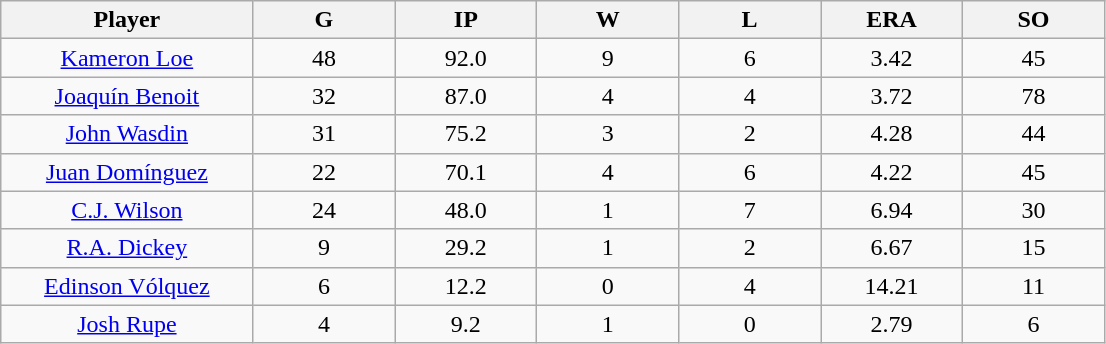<table class="wikitable sortable">
<tr>
<th bgcolor="#DDDDFF" width="16%">Player</th>
<th bgcolor="#DDDDFF" width="9%">G</th>
<th bgcolor="#DDDDFF" width="9%">IP</th>
<th bgcolor="#DDDDFF" width="9%">W</th>
<th bgcolor="#DDDDFF" width="9%">L</th>
<th bgcolor="#DDDDFF" width="9%">ERA</th>
<th bgcolor="#DDDDFF" width="9%">SO</th>
</tr>
<tr align=center>
<td><a href='#'>Kameron Loe</a></td>
<td>48</td>
<td>92.0</td>
<td>9</td>
<td>6</td>
<td>3.42</td>
<td>45</td>
</tr>
<tr align=center>
<td><a href='#'>Joaquín Benoit</a></td>
<td>32</td>
<td>87.0</td>
<td>4</td>
<td>4</td>
<td>3.72</td>
<td>78</td>
</tr>
<tr align=center>
<td><a href='#'>John Wasdin</a></td>
<td>31</td>
<td>75.2</td>
<td>3</td>
<td>2</td>
<td>4.28</td>
<td>44</td>
</tr>
<tr align=center>
<td><a href='#'>Juan Domínguez</a></td>
<td>22</td>
<td>70.1</td>
<td>4</td>
<td>6</td>
<td>4.22</td>
<td>45</td>
</tr>
<tr align=center>
<td><a href='#'>C.J. Wilson</a></td>
<td>24</td>
<td>48.0</td>
<td>1</td>
<td>7</td>
<td>6.94</td>
<td>30</td>
</tr>
<tr align=center>
<td><a href='#'>R.A. Dickey</a></td>
<td>9</td>
<td>29.2</td>
<td>1</td>
<td>2</td>
<td>6.67</td>
<td>15</td>
</tr>
<tr align=center>
<td><a href='#'>Edinson Vólquez</a></td>
<td>6</td>
<td>12.2</td>
<td>0</td>
<td>4</td>
<td>14.21</td>
<td>11</td>
</tr>
<tr align=center>
<td><a href='#'>Josh Rupe</a></td>
<td>4</td>
<td>9.2</td>
<td>1</td>
<td>0</td>
<td>2.79</td>
<td>6</td>
</tr>
</table>
